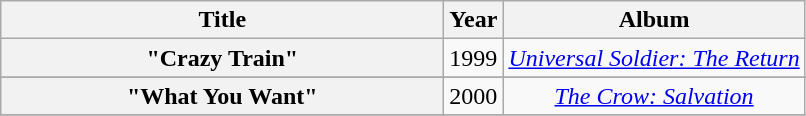<table class="wikitable plainrowheaders" style="text-align:center;">
<tr>
<th scope="col" style="width:18em;">Title</th>
<th scope="col">Year</th>
<th scope="col">Album</th>
</tr>
<tr>
<th scope="row">"Crazy Train"</th>
<td>1999</td>
<td><em><a href='#'>Universal Soldier: The Return</a></em></td>
</tr>
<tr>
</tr>
<tr>
<th scope="row">"What You Want"</th>
<td>2000</td>
<td><em><a href='#'>The Crow: Salvation</a></em></td>
</tr>
<tr>
</tr>
</table>
